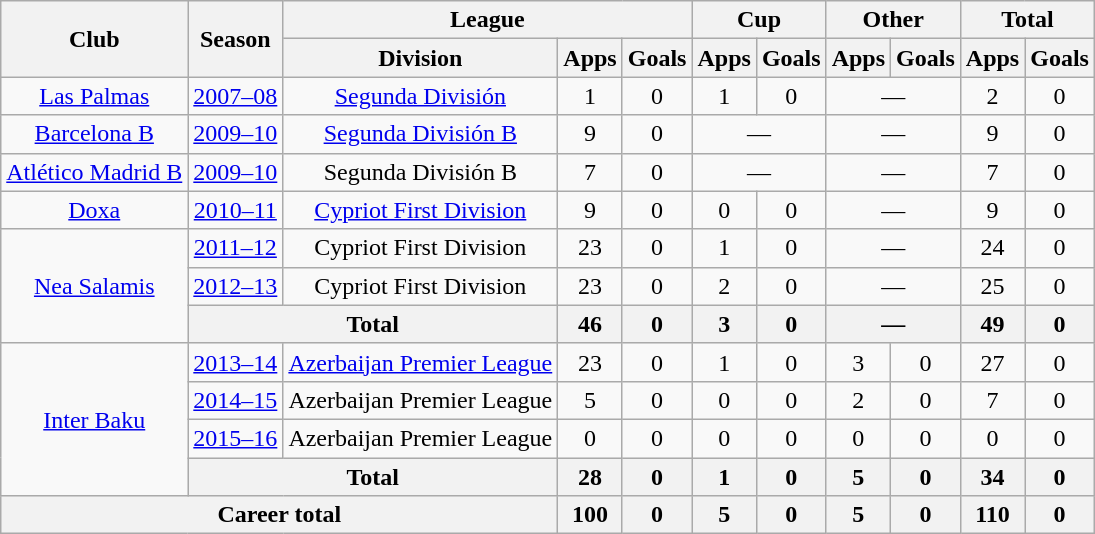<table class="wikitable" style="text-align: center;">
<tr>
<th rowspan="2">Club</th>
<th rowspan="2">Season</th>
<th colspan="3">League</th>
<th colspan="2">Cup</th>
<th colspan="2">Other</th>
<th colspan="2">Total</th>
</tr>
<tr>
<th>Division</th>
<th>Apps</th>
<th>Goals</th>
<th>Apps</th>
<th>Goals</th>
<th>Apps</th>
<th>Goals</th>
<th>Apps</th>
<th>Goals</th>
</tr>
<tr>
<td rowspan="1"><a href='#'>Las Palmas</a></td>
<td><a href='#'>2007–08</a></td>
<td><a href='#'>Segunda División</a></td>
<td>1</td>
<td>0</td>
<td>1</td>
<td>0</td>
<td colspan="2">—</td>
<td>2</td>
<td>0</td>
</tr>
<tr>
<td rowspan="1"><a href='#'>Barcelona B</a></td>
<td><a href='#'>2009–10</a></td>
<td><a href='#'>Segunda División B</a></td>
<td>9</td>
<td>0</td>
<td colspan="2">—</td>
<td colspan="2">—</td>
<td>9</td>
<td>0</td>
</tr>
<tr>
<td rowspan="1"><a href='#'>Atlético Madrid B</a></td>
<td><a href='#'>2009–10</a></td>
<td>Segunda División B</td>
<td>7</td>
<td>0</td>
<td colspan="2">—</td>
<td colspan="2">—</td>
<td>7</td>
<td>0</td>
</tr>
<tr>
<td rowspan="1"><a href='#'>Doxa</a></td>
<td><a href='#'>2010–11</a></td>
<td><a href='#'>Cypriot First Division</a></td>
<td>9</td>
<td>0</td>
<td>0</td>
<td>0</td>
<td colspan="2">—</td>
<td>9</td>
<td>0</td>
</tr>
<tr>
<td rowspan="3"><a href='#'>Nea Salamis</a></td>
<td><a href='#'>2011–12</a></td>
<td>Cypriot First Division</td>
<td>23</td>
<td>0</td>
<td>1</td>
<td>0</td>
<td colspan="2">—</td>
<td>24</td>
<td>0</td>
</tr>
<tr>
<td><a href='#'>2012–13</a></td>
<td>Cypriot First Division</td>
<td>23</td>
<td>0</td>
<td>2</td>
<td>0</td>
<td colspan="2">—</td>
<td>25</td>
<td>0</td>
</tr>
<tr>
<th colspan="2">Total</th>
<th>46</th>
<th>0</th>
<th>3</th>
<th>0</th>
<th colspan="2">—</th>
<th>49</th>
<th>0</th>
</tr>
<tr>
<td rowspan="4"><a href='#'>Inter Baku</a></td>
<td><a href='#'>2013–14</a></td>
<td><a href='#'>Azerbaijan Premier League</a></td>
<td>23</td>
<td>0</td>
<td>1</td>
<td>0</td>
<td>3</td>
<td>0</td>
<td>27</td>
<td>0</td>
</tr>
<tr>
<td><a href='#'>2014–15</a></td>
<td>Azerbaijan Premier League</td>
<td>5</td>
<td>0</td>
<td>0</td>
<td>0</td>
<td>2</td>
<td>0</td>
<td>7</td>
<td>0</td>
</tr>
<tr>
<td><a href='#'>2015–16</a></td>
<td>Azerbaijan Premier League</td>
<td>0</td>
<td>0</td>
<td>0</td>
<td>0</td>
<td>0</td>
<td>0</td>
<td>0</td>
<td>0</td>
</tr>
<tr>
<th colspan="2">Total</th>
<th>28</th>
<th>0</th>
<th>1</th>
<th>0</th>
<th>5</th>
<th>0</th>
<th>34</th>
<th>0</th>
</tr>
<tr>
<th colspan="3">Career total</th>
<th>100</th>
<th>0</th>
<th>5</th>
<th>0</th>
<th>5</th>
<th>0</th>
<th>110</th>
<th>0</th>
</tr>
</table>
